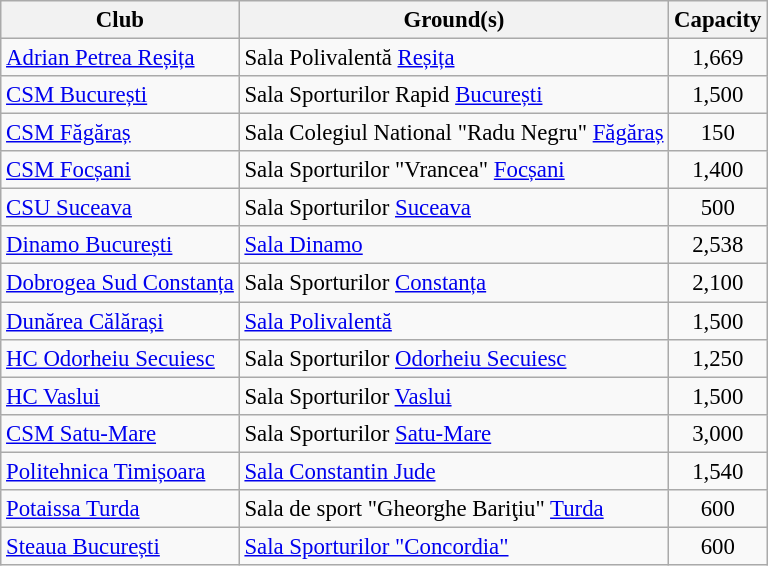<table class="wikitable sortable" style="font-size:95%;">
<tr>
<th>Club</th>
<th>Ground(s)</th>
<th>Capacity</th>
</tr>
<tr>
<td><a href='#'>Adrian Petrea Reșița</a></td>
<td>Sala Polivalentă <a href='#'>Reșița</a></td>
<td align=center>1,669</td>
</tr>
<tr>
<td><a href='#'>CSM București</a></td>
<td>Sala Sporturilor Rapid <a href='#'>București</a></td>
<td align=center>1,500</td>
</tr>
<tr>
<td><a href='#'>CSM Făgăraș</a></td>
<td>Sala Colegiul National "Radu Negru" <a href='#'>Făgăraș</a></td>
<td align=center>150</td>
</tr>
<tr>
<td><a href='#'>CSM Focșani</a></td>
<td>Sala Sporturilor "Vrancea" <a href='#'>Focșani</a></td>
<td align=center>1,400</td>
</tr>
<tr>
<td><a href='#'>CSU Suceava</a></td>
<td>Sala Sporturilor <a href='#'>Suceava</a></td>
<td align=center>500</td>
</tr>
<tr>
<td><a href='#'>Dinamo București</a></td>
<td><a href='#'>Sala Dinamo</a></td>
<td align=center>2,538</td>
</tr>
<tr>
<td><a href='#'>Dobrogea Sud Constanța</a></td>
<td>Sala Sporturilor <a href='#'>Constanța</a></td>
<td align=center>2,100</td>
</tr>
<tr>
<td><a href='#'>Dunărea Călărași</a></td>
<td><a href='#'>Sala Polivalentă</a></td>
<td align=center>1,500</td>
</tr>
<tr>
<td><a href='#'>HC Odorheiu Secuiesc</a></td>
<td>Sala Sporturilor <a href='#'>Odorheiu Secuiesc</a></td>
<td align=center>1,250</td>
</tr>
<tr>
<td><a href='#'>HC Vaslui</a></td>
<td>Sala Sporturilor <a href='#'>Vaslui</a></td>
<td align=center>1,500</td>
</tr>
<tr>
<td><a href='#'>CSM Satu-Mare</a></td>
<td>Sala Sporturilor <a href='#'>Satu-Mare</a></td>
<td align=center>3,000</td>
</tr>
<tr>
<td><a href='#'>Politehnica Timișoara</a></td>
<td><a href='#'>Sala Constantin Jude</a></td>
<td align=center>1,540</td>
</tr>
<tr>
<td><a href='#'>Potaissa Turda</a></td>
<td>Sala de sport "Gheorghe Bariţiu" <a href='#'>Turda</a></td>
<td align=center>600</td>
</tr>
<tr>
<td><a href='#'>Steaua București</a></td>
<td><a href='#'>Sala Sporturilor "Concordia"</a></td>
<td align=center>600</td>
</tr>
</table>
